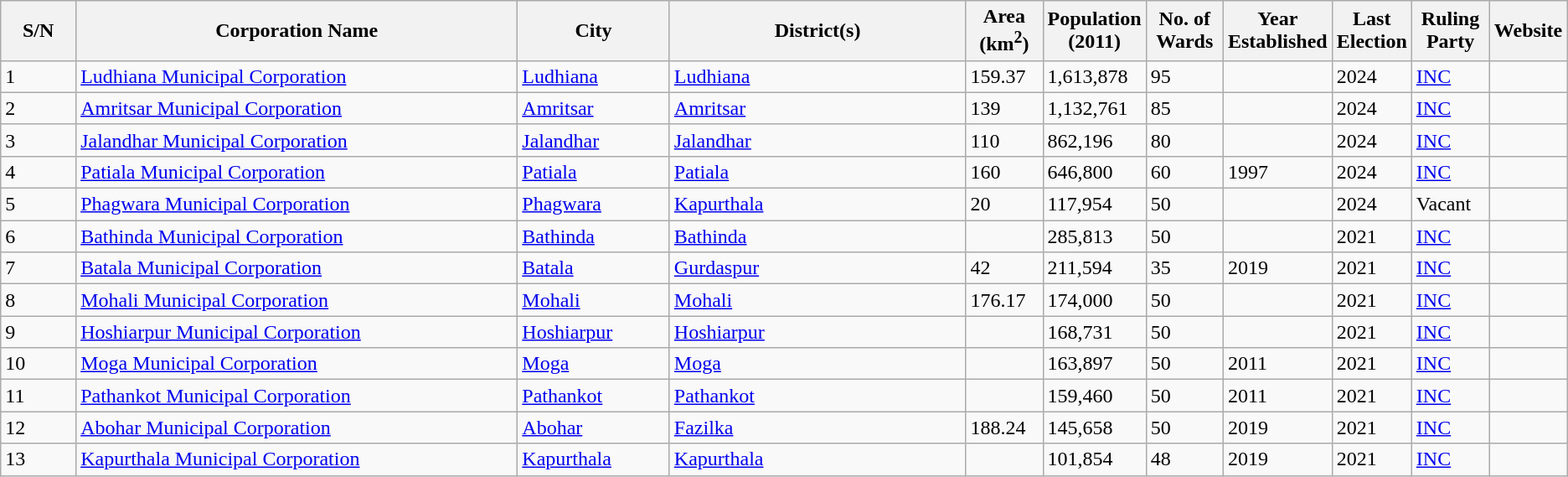<table class="wikitable sortable">
<tr>
<th style="width:05%;">S/N</th>
<th style="width:30%;">Corporation Name</th>
<th style="width:10%;">City</th>
<th style="width:20%;">District(s)</th>
<th style="width:05%;">Area (km<sup>2</sup>)</th>
<th style="width:05%;">Population (2011)</th>
<th style="width:05%;">No. of Wards</th>
<th style="width:05%;">Year Established</th>
<th style="width:05%;">Last Election</th>
<th style="width:05%;">Ruling Party</th>
<th style="width:05%;">Website<br><onlyinclude></th>
</tr>
<tr>
<td>1</td>
<td><a href='#'>Ludhiana Municipal Corporation</a></td>
<td><a href='#'>Ludhiana</a></td>
<td><a href='#'>Ludhiana</a></td>
<td>159.37</td>
<td>1,613,878</td>
<td>95</td>
<td></td>
<td>2024</td>
<td><a href='#'>INC</a></td>
<td></td>
</tr>
<tr>
<td>2</td>
<td><a href='#'>Amritsar Municipal Corporation</a></td>
<td><a href='#'>Amritsar</a></td>
<td><a href='#'>Amritsar</a></td>
<td>139</td>
<td>1,132,761</td>
<td>85</td>
<td></td>
<td>2024</td>
<td><a href='#'>INC</a></td>
<td></td>
</tr>
<tr>
<td>3</td>
<td><a href='#'>Jalandhar Municipal Corporation</a></td>
<td><a href='#'>Jalandhar</a></td>
<td><a href='#'>Jalandhar</a></td>
<td>110</td>
<td>862,196</td>
<td>80</td>
<td></td>
<td>2024</td>
<td><a href='#'>INC</a></td>
<td></td>
</tr>
<tr>
<td>4</td>
<td><a href='#'>Patiala Municipal Corporation</a></td>
<td><a href='#'>Patiala</a></td>
<td><a href='#'>Patiala</a></td>
<td>160</td>
<td>646,800</td>
<td>60</td>
<td>1997</td>
<td>2024</td>
<td><a href='#'>INC</a></td>
<td></td>
</tr>
<tr>
<td>5</td>
<td><a href='#'>Phagwara Municipal Corporation</a></td>
<td><a href='#'>Phagwara</a></td>
<td><a href='#'>Kapurthala</a></td>
<td>20</td>
<td>117,954</td>
<td>50</td>
<td></td>
<td>2024</td>
<td>Vacant</td>
<td></td>
</tr>
<tr>
<td>6</td>
<td><a href='#'>Bathinda Municipal Corporation</a></td>
<td><a href='#'>Bathinda</a></td>
<td><a href='#'>Bathinda</a></td>
<td></td>
<td>285,813</td>
<td>50</td>
<td></td>
<td>2021</td>
<td><a href='#'>INC</a></td>
<td></td>
</tr>
<tr>
<td>7</td>
<td><a href='#'>Batala Municipal Corporation</a></td>
<td><a href='#'>Batala</a></td>
<td><a href='#'>Gurdaspur</a></td>
<td>42</td>
<td>211,594</td>
<td>35</td>
<td>2019</td>
<td>2021</td>
<td><a href='#'>INC</a></td>
<td></td>
</tr>
<tr>
<td>8</td>
<td><a href='#'>Mohali Municipal Corporation</a></td>
<td><a href='#'>Mohali</a></td>
<td><a href='#'>Mohali</a></td>
<td>176.17</td>
<td>174,000</td>
<td>50</td>
<td></td>
<td>2021</td>
<td><a href='#'>INC</a></td>
<td></td>
</tr>
<tr>
<td>9</td>
<td><a href='#'>Hoshiarpur Municipal Corporation</a></td>
<td><a href='#'>Hoshiarpur</a></td>
<td><a href='#'>Hoshiarpur</a></td>
<td></td>
<td>168,731</td>
<td>50</td>
<td></td>
<td>2021</td>
<td><a href='#'>INC</a></td>
<td></td>
</tr>
<tr>
<td>10</td>
<td><a href='#'>Moga Municipal Corporation</a></td>
<td><a href='#'>Moga</a></td>
<td><a href='#'>Moga</a></td>
<td></td>
<td>163,897</td>
<td>50</td>
<td>2011</td>
<td>2021</td>
<td><a href='#'>INC</a></td>
<td></td>
</tr>
<tr>
<td>11</td>
<td><a href='#'>Pathankot Municipal Corporation</a></td>
<td><a href='#'>Pathankot</a></td>
<td><a href='#'>Pathankot</a></td>
<td></td>
<td>159,460</td>
<td>50</td>
<td>2011</td>
<td>2021</td>
<td><a href='#'>INC</a></td>
<td></td>
</tr>
<tr>
<td>12</td>
<td><a href='#'>Abohar Municipal Corporation</a></td>
<td><a href='#'>Abohar</a></td>
<td><a href='#'>Fazilka</a></td>
<td>188.24</td>
<td>145,658</td>
<td>50</td>
<td>2019</td>
<td>2021</td>
<td><a href='#'>INC</a></td>
<td></td>
</tr>
<tr>
<td>13</td>
<td><a href='#'>Kapurthala Municipal Corporation</a></td>
<td><a href='#'>Kapurthala</a></td>
<td><a href='#'>Kapurthala</a></td>
<td></td>
<td>101,854</td>
<td>48</td>
<td>2019</td>
<td>2021</td>
<td><a href='#'>INC</a></td>
<td><br></onlyinclude></td>
</tr>
</table>
